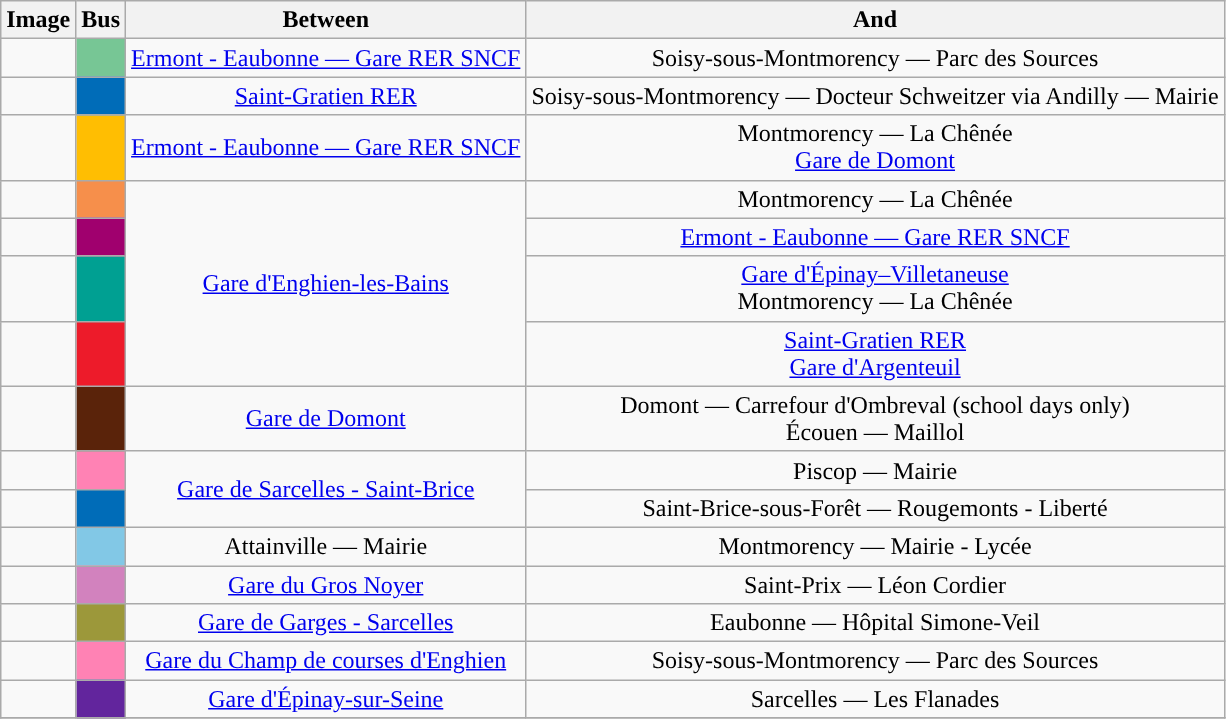<table class="wikitable alternance centre" style="text-align:center;">
<tr>
<th>Image</th>
<th>Bus</th>
<th>Between</th>
<th>And</th>
</tr>
<tr>
<td></td>
<td style="background:#77c695;"></td>
<td><a href='#'>Ermont - Eaubonne — Gare RER SNCF</a></td>
<td>Soisy-sous-Montmorency — Parc des Sources</td>
</tr>
<tr>
<td></td>
<td style="background:#006cb8;"></td>
<td><a href='#'>Saint-Gratien RER</a></td>
<td>Soisy-sous-Montmorency — Docteur Schweitzer via Andilly — Mairie</td>
</tr>
<tr>
<td></td>
<td style="background:#ffbe02;"></td>
<td><a href='#'>Ermont - Eaubonne — Gare RER SNCF</a></td>
<td>Montmorency — La Chênée<br><a href='#'>Gare de Domont</a></td>
</tr>
<tr>
<td></td>
<td style="background:#f68f4b;"></td>
<td rowspan="4"><a href='#'>Gare d'Enghien-les-Bains</a></td>
<td>Montmorency — La Chênée</td>
</tr>
<tr>
<td></td>
<td style="background:#a0006e;"></td>
<td><a href='#'>Ermont - Eaubonne — Gare RER SNCF</a></td>
</tr>
<tr>
<td></td>
<td style="background:#00a092;"></td>
<td><a href='#'>Gare d'Épinay–Villetaneuse</a><br>Montmorency — La Chênée</td>
</tr>
<tr>
<td></td>
<td style="background:#ed1b2a;"></td>
<td><a href='#'>Saint-Gratien RER</a><br><a href='#'>Gare d'Argenteuil</a></td>
</tr>
<tr>
<td></td>
<td style="background:#5a230a;"></td>
<td><a href='#'>Gare de Domont</a></td>
<td>Domont — Carrefour d'Ombreval (school days only)<br>Écouen — Maillol</td>
</tr>
<tr>
<td></td>
<td style="background:#ff82b4;"></td>
<td rowspan="2"><a href='#'>Gare de Sarcelles - Saint-Brice</a></td>
<td>Piscop — Mairie</td>
</tr>
<tr>
<td></td>
<td style="background:#006cb8;"></td>
<td>Saint-Brice-sous-Forêt — Rougemonts - Liberté</td>
</tr>
<tr>
<td></td>
<td style="background:#82c8e6;"></td>
<td>Attainville — Mairie</td>
<td>Montmorency — Mairie - Lycée</td>
</tr>
<tr>
<td></td>
<td style="background:#d282be;"></td>
<td><a href='#'>Gare du Gros Noyer</a></td>
<td>Saint-Prix — Léon Cordier</td>
</tr>
<tr>
<td></td>
<td style="background:#9c983a;"></td>
<td><a href='#'>Gare de Garges - Sarcelles</a></td>
<td>Eaubonne — Hôpital Simone-Veil</td>
</tr>
<tr>
<td></td>
<td style="background:#ff82b4;"></td>
<td><a href='#'>Gare du Champ de courses d'Enghien</a></td>
<td>Soisy-sous-Montmorency — Parc des Sources</td>
</tr>
<tr>
<td></td>
<td style="background:#62259d;"></td>
<td><a href='#'>Gare d'Épinay-sur-Seine</a></td>
<td>Sarcelles — Les Flanades</td>
</tr>
<tr>
</tr>
</table>
